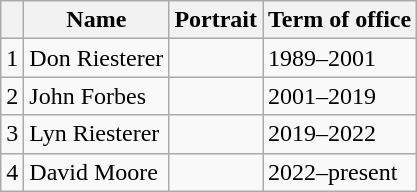<table class="wikitable">
<tr>
<th></th>
<th>Name</th>
<th>Portrait</th>
<th>Term of office</th>
</tr>
<tr>
<td align=center>1</td>
<td>Don Riesterer </td>
<td></td>
<td>1989–2001</td>
</tr>
<tr>
<td align=center>2</td>
<td>John Forbes</td>
<td></td>
<td>2001–2019</td>
</tr>
<tr>
<td align=center>3</td>
<td>Lyn Riesterer</td>
<td></td>
<td>2019–2022</td>
</tr>
<tr>
<td align=center>4</td>
<td>David Moore</td>
<td></td>
<td>2022–present</td>
</tr>
</table>
